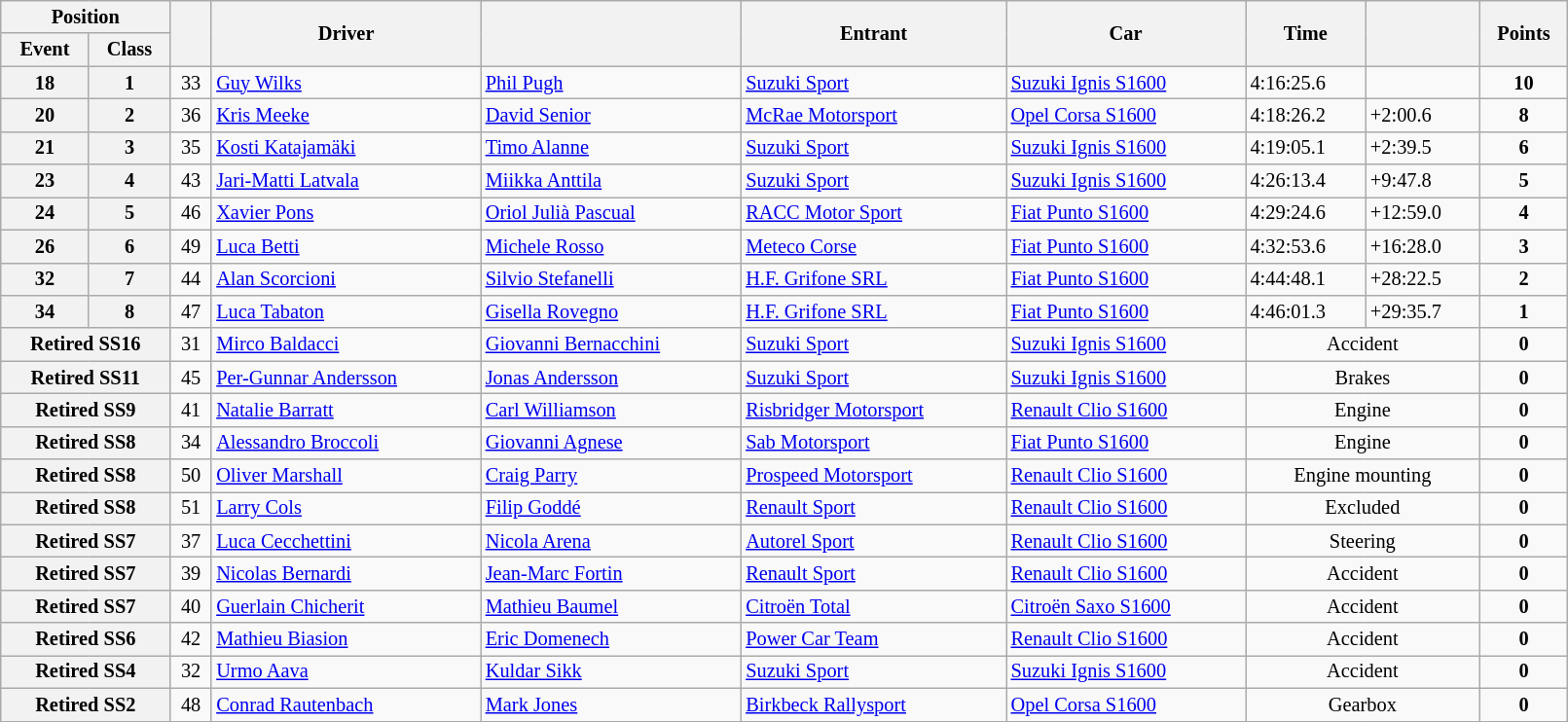<table class="wikitable" width=85% style="font-size: 85%;">
<tr>
<th colspan="2">Position</th>
<th rowspan="2"></th>
<th rowspan="2">Driver</th>
<th rowspan="2"></th>
<th rowspan="2">Entrant</th>
<th rowspan="2">Car</th>
<th rowspan="2">Time</th>
<th rowspan="2"></th>
<th rowspan="2">Points</th>
</tr>
<tr>
<th>Event</th>
<th>Class</th>
</tr>
<tr>
<th>18</th>
<th>1</th>
<td align="center">33</td>
<td> <a href='#'>Guy Wilks</a></td>
<td> <a href='#'>Phil Pugh</a></td>
<td> <a href='#'>Suzuki Sport</a></td>
<td><a href='#'>Suzuki Ignis S1600</a></td>
<td>4:16:25.6</td>
<td></td>
<td align="center"><strong>10</strong></td>
</tr>
<tr>
<th>20</th>
<th>2</th>
<td align="center">36</td>
<td> <a href='#'>Kris Meeke</a></td>
<td> <a href='#'>David Senior</a></td>
<td> <a href='#'>McRae Motorsport</a></td>
<td><a href='#'>Opel Corsa S1600</a></td>
<td>4:18:26.2</td>
<td>+2:00.6</td>
<td align="center"><strong>8</strong></td>
</tr>
<tr>
<th>21</th>
<th>3</th>
<td align="center">35</td>
<td> <a href='#'>Kosti Katajamäki</a></td>
<td> <a href='#'>Timo Alanne</a></td>
<td> <a href='#'>Suzuki Sport</a></td>
<td><a href='#'>Suzuki Ignis S1600</a></td>
<td>4:19:05.1</td>
<td>+2:39.5</td>
<td align="center"><strong>6</strong></td>
</tr>
<tr>
<th>23</th>
<th>4</th>
<td align="center">43</td>
<td> <a href='#'>Jari-Matti Latvala</a></td>
<td> <a href='#'>Miikka Anttila</a></td>
<td> <a href='#'>Suzuki Sport</a></td>
<td><a href='#'>Suzuki Ignis S1600</a></td>
<td>4:26:13.4</td>
<td>+9:47.8</td>
<td align="center"><strong>5</strong></td>
</tr>
<tr>
<th>24</th>
<th>5</th>
<td align="center">46</td>
<td> <a href='#'>Xavier Pons</a></td>
<td> <a href='#'>Oriol Julià Pascual</a></td>
<td> <a href='#'>RACC Motor Sport</a></td>
<td><a href='#'>Fiat Punto S1600</a></td>
<td>4:29:24.6</td>
<td>+12:59.0</td>
<td align="center"><strong>4</strong></td>
</tr>
<tr>
<th>26</th>
<th>6</th>
<td align="center">49</td>
<td> <a href='#'>Luca Betti</a></td>
<td> <a href='#'>Michele Rosso</a></td>
<td> <a href='#'>Meteco Corse</a></td>
<td><a href='#'>Fiat Punto S1600</a></td>
<td>4:32:53.6</td>
<td>+16:28.0</td>
<td align="center"><strong>3</strong></td>
</tr>
<tr>
<th>32</th>
<th>7</th>
<td align="center">44</td>
<td> <a href='#'>Alan Scorcioni</a></td>
<td> <a href='#'>Silvio Stefanelli</a></td>
<td> <a href='#'>H.F. Grifone SRL</a></td>
<td><a href='#'>Fiat Punto S1600</a></td>
<td>4:44:48.1</td>
<td>+28:22.5</td>
<td align="center"><strong>2</strong></td>
</tr>
<tr>
<th>34</th>
<th>8</th>
<td align="center">47</td>
<td> <a href='#'>Luca Tabaton</a></td>
<td> <a href='#'>Gisella Rovegno</a></td>
<td> <a href='#'>H.F. Grifone SRL</a></td>
<td><a href='#'>Fiat Punto S1600</a></td>
<td>4:46:01.3</td>
<td>+29:35.7</td>
<td align="center"><strong>1</strong></td>
</tr>
<tr>
<th colspan="2">Retired SS16</th>
<td align="center">31</td>
<td> <a href='#'>Mirco Baldacci</a></td>
<td> <a href='#'>Giovanni Bernacchini</a></td>
<td> <a href='#'>Suzuki Sport</a></td>
<td><a href='#'>Suzuki Ignis S1600</a></td>
<td align="center" colspan="2">Accident</td>
<td align="center"><strong>0</strong></td>
</tr>
<tr>
<th colspan="2">Retired SS11</th>
<td align="center">45</td>
<td> <a href='#'>Per-Gunnar Andersson</a></td>
<td> <a href='#'>Jonas Andersson</a></td>
<td> <a href='#'>Suzuki Sport</a></td>
<td><a href='#'>Suzuki Ignis S1600</a></td>
<td align="center" colspan="2">Brakes</td>
<td align="center"><strong>0</strong></td>
</tr>
<tr>
<th colspan="2">Retired SS9</th>
<td align="center">41</td>
<td> <a href='#'>Natalie Barratt</a></td>
<td> <a href='#'>Carl Williamson</a></td>
<td> <a href='#'>Risbridger Motorsport</a></td>
<td><a href='#'>Renault Clio S1600</a></td>
<td align="center" colspan="2">Engine</td>
<td align="center"><strong>0</strong></td>
</tr>
<tr>
<th colspan="2">Retired SS8</th>
<td align="center">34</td>
<td> <a href='#'>Alessandro Broccoli</a></td>
<td> <a href='#'>Giovanni Agnese</a></td>
<td> <a href='#'>Sab Motorsport</a></td>
<td><a href='#'>Fiat Punto S1600</a></td>
<td align="center" colspan="2">Engine</td>
<td align="center"><strong>0</strong></td>
</tr>
<tr>
<th colspan="2">Retired SS8</th>
<td align="center">50</td>
<td> <a href='#'>Oliver Marshall</a></td>
<td> <a href='#'>Craig Parry</a></td>
<td> <a href='#'>Prospeed Motorsport</a></td>
<td><a href='#'>Renault Clio S1600</a></td>
<td align="center" colspan="2">Engine mounting</td>
<td align="center"><strong>0</strong></td>
</tr>
<tr>
<th colspan="2">Retired SS8</th>
<td align="center">51</td>
<td> <a href='#'>Larry Cols</a></td>
<td> <a href='#'>Filip Goddé</a></td>
<td> <a href='#'>Renault Sport</a></td>
<td><a href='#'>Renault Clio S1600</a></td>
<td align="center" colspan="2">Excluded</td>
<td align="center"><strong>0</strong></td>
</tr>
<tr>
<th colspan="2">Retired SS7</th>
<td align="center">37</td>
<td> <a href='#'>Luca Cecchettini</a></td>
<td> <a href='#'>Nicola Arena</a></td>
<td> <a href='#'>Autorel Sport</a></td>
<td><a href='#'>Renault Clio S1600</a></td>
<td align="center" colspan="2">Steering</td>
<td align="center"><strong>0</strong></td>
</tr>
<tr>
<th colspan="2">Retired SS7</th>
<td align="center">39</td>
<td> <a href='#'>Nicolas Bernardi</a></td>
<td> <a href='#'>Jean-Marc Fortin</a></td>
<td> <a href='#'>Renault Sport</a></td>
<td><a href='#'>Renault Clio S1600</a></td>
<td align="center" colspan="2">Accident</td>
<td align="center"><strong>0</strong></td>
</tr>
<tr>
<th colspan="2">Retired SS7</th>
<td align="center">40</td>
<td> <a href='#'>Guerlain Chicherit</a></td>
<td> <a href='#'>Mathieu Baumel</a></td>
<td> <a href='#'>Citroën Total</a></td>
<td><a href='#'>Citroën Saxo S1600</a></td>
<td align="center" colspan="2">Accident</td>
<td align="center"><strong>0</strong></td>
</tr>
<tr>
<th colspan="2">Retired SS6</th>
<td align="center">42</td>
<td> <a href='#'>Mathieu Biasion</a></td>
<td> <a href='#'>Eric Domenech</a></td>
<td> <a href='#'>Power Car Team</a></td>
<td><a href='#'>Renault Clio S1600</a></td>
<td align="center" colspan="2">Accident</td>
<td align="center"><strong>0</strong></td>
</tr>
<tr>
<th colspan="2">Retired SS4</th>
<td align="center">32</td>
<td> <a href='#'>Urmo Aava</a></td>
<td> <a href='#'>Kuldar Sikk</a></td>
<td> <a href='#'>Suzuki Sport</a></td>
<td><a href='#'>Suzuki Ignis S1600</a></td>
<td align="center" colspan="2">Accident</td>
<td align="center"><strong>0</strong></td>
</tr>
<tr>
<th colspan="2">Retired SS2</th>
<td align="center">48</td>
<td> <a href='#'>Conrad Rautenbach</a></td>
<td> <a href='#'>Mark Jones</a></td>
<td> <a href='#'>Birkbeck Rallysport</a></td>
<td><a href='#'>Opel Corsa S1600</a></td>
<td align="center" colspan="2">Gearbox</td>
<td align="center"><strong>0</strong></td>
</tr>
<tr>
</tr>
</table>
